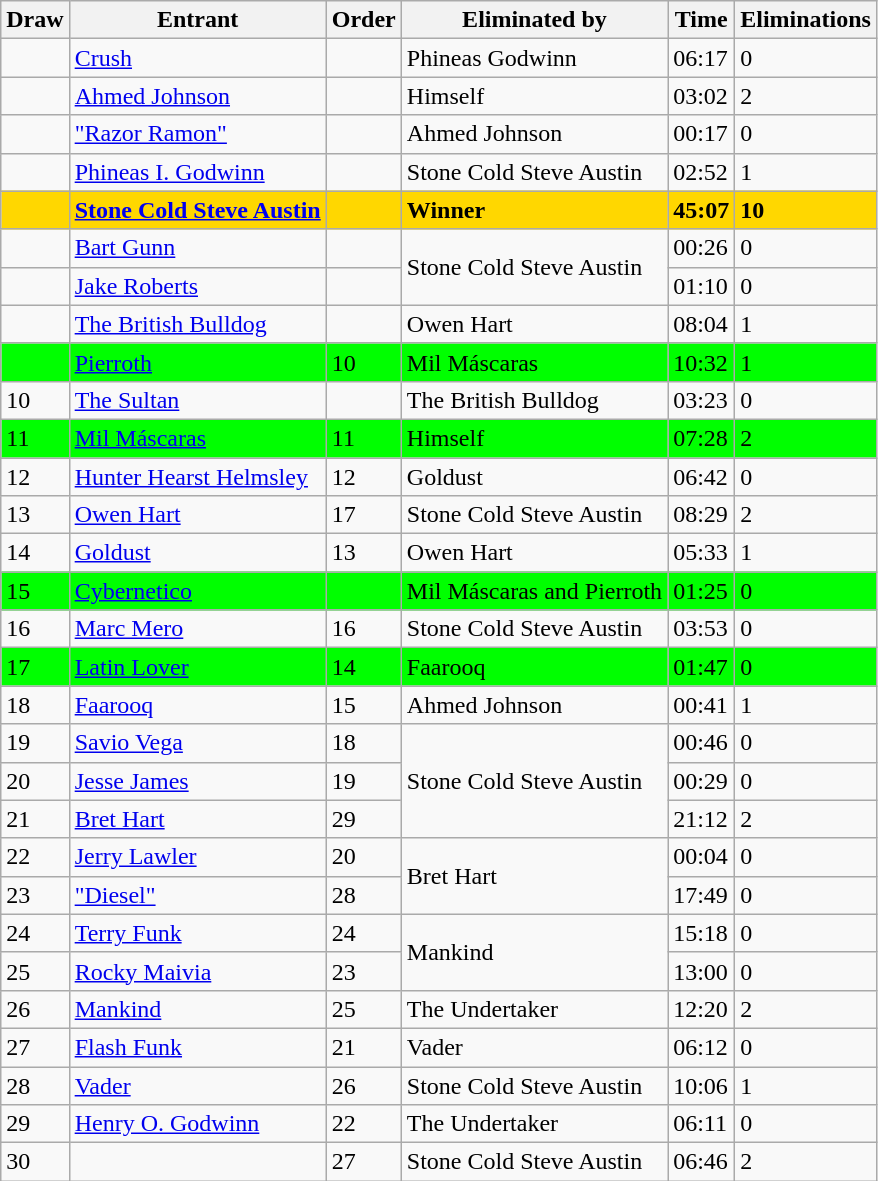<table class="wikitable sortable">
<tr>
<th>Draw</th>
<th>Entrant</th>
<th>Order</th>
<th>Eliminated by</th>
<th>Time</th>
<th>Eliminations</th>
</tr>
<tr>
<td></td>
<td><a href='#'>Crush</a></td>
<td></td>
<td>Phineas Godwinn</td>
<td>06:17</td>
<td>0</td>
</tr>
<tr>
<td></td>
<td><a href='#'>Ahmed Johnson</a></td>
<td></td>
<td>Himself</td>
<td>03:02</td>
<td>2</td>
</tr>
<tr>
<td></td>
<td><a href='#'>"Razor Ramon"</a></td>
<td></td>
<td>Ahmed Johnson</td>
<td>00:17</td>
<td>0</td>
</tr>
<tr>
<td></td>
<td><a href='#'>Phineas I. Godwinn</a></td>
<td></td>
<td>Stone Cold Steve Austin</td>
<td>02:52</td>
<td>1</td>
</tr>
<tr style="background: Gold">
<td><strong></strong></td>
<td><strong><a href='#'>Stone Cold Steve Austin</a></strong></td>
<td><strong></strong></td>
<td><strong>Winner</strong></td>
<td><strong>45:07</strong></td>
<td><strong>10</strong></td>
</tr>
<tr>
<td></td>
<td><a href='#'>Bart Gunn</a></td>
<td></td>
<td rowspan="2">Stone Cold Steve Austin</td>
<td>00:26</td>
<td>0</td>
</tr>
<tr>
<td></td>
<td><a href='#'>Jake Roberts</a></td>
<td></td>
<td>01:10</td>
<td>0</td>
</tr>
<tr>
<td></td>
<td><a href='#'>The British Bulldog</a></td>
<td></td>
<td>Owen Hart</td>
<td>08:04</td>
<td>1</td>
</tr>
<tr style="background: Lime">
<td></td>
<td><a href='#'>Pierroth</a></td>
<td>10</td>
<td>Mil Máscaras</td>
<td>10:32</td>
<td>1</td>
</tr>
<tr>
<td>10</td>
<td><a href='#'>The Sultan</a></td>
<td></td>
<td>The British Bulldog</td>
<td>03:23</td>
<td>0</td>
</tr>
<tr style="background: Lime">
<td>11</td>
<td><a href='#'>Mil Máscaras</a></td>
<td>11</td>
<td>Himself</td>
<td>07:28</td>
<td>2</td>
</tr>
<tr>
<td>12</td>
<td><a href='#'>Hunter Hearst Helmsley</a></td>
<td>12</td>
<td>Goldust</td>
<td>06:42</td>
<td>0</td>
</tr>
<tr>
<td>13</td>
<td><a href='#'>Owen Hart</a></td>
<td>17</td>
<td>Stone Cold Steve Austin</td>
<td>08:29</td>
<td>2</td>
</tr>
<tr>
<td>14</td>
<td><a href='#'>Goldust</a></td>
<td>13</td>
<td>Owen Hart</td>
<td>05:33</td>
<td>1</td>
</tr>
<tr style= "background: Lime">
<td>15</td>
<td><a href='#'>Cybernetico</a></td>
<td></td>
<td>Mil Máscaras and Pierroth</td>
<td>01:25</td>
<td>0</td>
</tr>
<tr>
<td>16</td>
<td><a href='#'>Marc Mero</a></td>
<td>16</td>
<td>Stone Cold Steve Austin</td>
<td>03:53</td>
<td>0</td>
</tr>
<tr style= "background: Lime">
<td>17</td>
<td><a href='#'>Latin Lover</a></td>
<td>14</td>
<td>Faarooq</td>
<td>01:47</td>
<td>0</td>
</tr>
<tr>
<td>18</td>
<td><a href='#'>Faarooq</a></td>
<td>15</td>
<td>Ahmed Johnson</td>
<td>00:41</td>
<td>1</td>
</tr>
<tr>
<td>19</td>
<td><a href='#'>Savio Vega</a></td>
<td>18</td>
<td rowspan="3">Stone Cold Steve Austin</td>
<td>00:46</td>
<td>0</td>
</tr>
<tr>
<td>20</td>
<td><a href='#'>Jesse James</a></td>
<td>19</td>
<td>00:29</td>
<td>0</td>
</tr>
<tr>
<td>21</td>
<td><a href='#'>Bret Hart</a></td>
<td>29</td>
<td>21:12</td>
<td>2</td>
</tr>
<tr>
<td>22</td>
<td><a href='#'>Jerry Lawler</a></td>
<td>20</td>
<td rowspan="2">Bret Hart</td>
<td>00:04</td>
<td>0</td>
</tr>
<tr>
<td>23</td>
<td><a href='#'>"Diesel"</a></td>
<td>28</td>
<td>17:49</td>
<td>0</td>
</tr>
<tr>
<td>24</td>
<td><a href='#'>Terry Funk</a></td>
<td>24</td>
<td rowspan="2">Mankind</td>
<td>15:18</td>
<td>0</td>
</tr>
<tr>
<td>25</td>
<td><a href='#'>Rocky Maivia</a></td>
<td>23</td>
<td>13:00</td>
<td>0</td>
</tr>
<tr>
<td>26</td>
<td><a href='#'>Mankind</a></td>
<td>25</td>
<td>The Undertaker</td>
<td>12:20</td>
<td>2</td>
</tr>
<tr>
<td>27</td>
<td><a href='#'>Flash Funk</a></td>
<td>21</td>
<td>Vader</td>
<td>06:12</td>
<td>0</td>
</tr>
<tr>
<td>28</td>
<td><a href='#'>Vader</a></td>
<td>26</td>
<td>Stone Cold Steve Austin</td>
<td>10:06</td>
<td>1</td>
</tr>
<tr>
<td>29</td>
<td><a href='#'>Henry O. Godwinn</a></td>
<td>22</td>
<td>The Undertaker</td>
<td>06:11</td>
<td>0</td>
</tr>
<tr>
<td>30</td>
<td></td>
<td>27</td>
<td>Stone Cold Steve Austin</td>
<td>06:46</td>
<td>2</td>
</tr>
</table>
